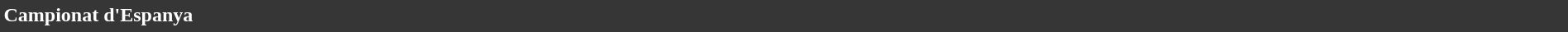<table style="width: 100%; background:#363636; color:white;">
<tr>
<td><strong>Campionat d'Espanya</strong></td>
</tr>
<tr>
</tr>
</table>
